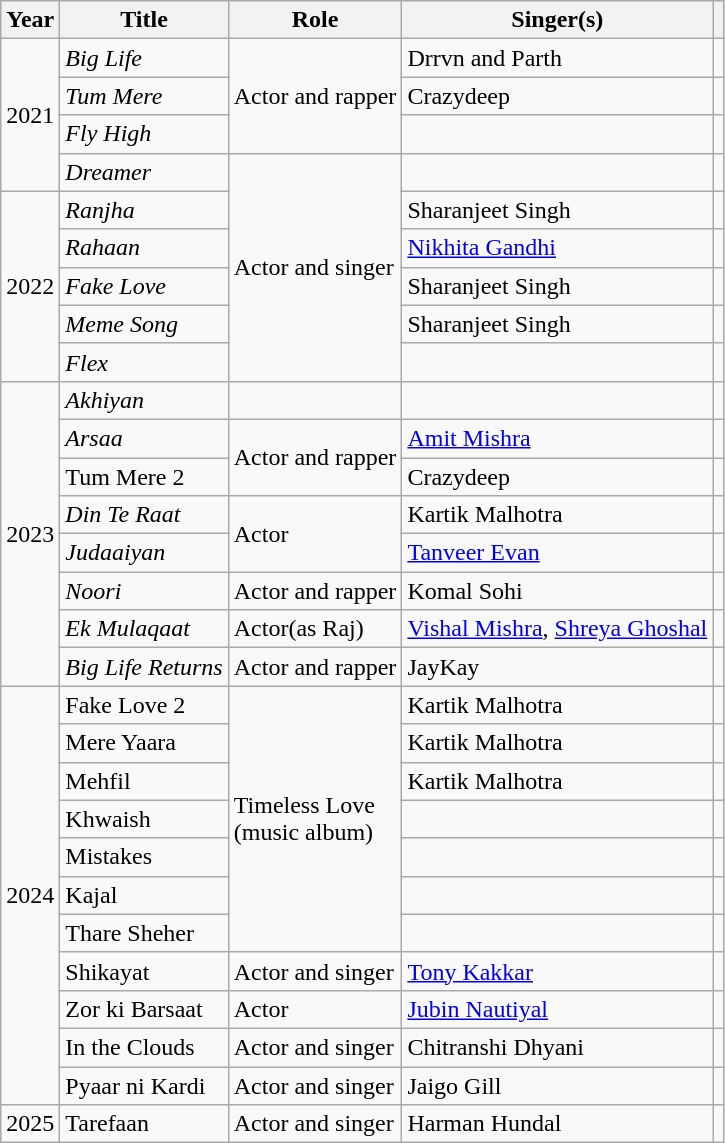<table class="wikitable sortable">
<tr>
<th>Year</th>
<th>Title</th>
<th>Role</th>
<th>Singer(s)</th>
<th></th>
</tr>
<tr>
<td rowspan="4">2021</td>
<td><em>Big Life</em></td>
<td rowspan="3">Actor and rapper</td>
<td>Drrvn and Parth</td>
<td></td>
</tr>
<tr>
<td><em>Tum Mere</em></td>
<td>Crazydeep</td>
<td></td>
</tr>
<tr>
<td><em>Fly High</em></td>
<td></td>
<td></td>
</tr>
<tr>
<td><em>Dreamer</em></td>
<td rowspan="6">Actor and singer</td>
<td></td>
<td></td>
</tr>
<tr>
<td rowspan="5">2022</td>
<td><em>Ranjha</em></td>
<td>Sharanjeet Singh</td>
<td></td>
</tr>
<tr>
<td><em>Rahaan</em></td>
<td><a href='#'>Nikhita Gandhi</a></td>
<td></td>
</tr>
<tr>
<td><em>Fake Love</em></td>
<td>Sharanjeet Singh</td>
<td></td>
</tr>
<tr>
<td><em>Meme Song</em></td>
<td>Sharanjeet Singh</td>
<td></td>
</tr>
<tr>
<td><em>Flex</em></td>
<td></td>
<td></td>
</tr>
<tr>
<td rowspan="8">2023</td>
<td><em>Akhiyan</em></td>
<td></td>
<td></td>
<td></td>
</tr>
<tr>
<td><em>Arsaa</em></td>
<td rowspan="2">Actor and rapper</td>
<td><a href='#'>Amit Mishra</a></td>
<td></td>
</tr>
<tr>
<td>Tum Mere 2</td>
<td>Crazydeep</td>
<td></td>
</tr>
<tr>
<td><em>Din Te Raat</em></td>
<td rowspan="2">Actor</td>
<td>Kartik Malhotra</td>
<td></td>
</tr>
<tr>
<td><em>Judaaiyan</em></td>
<td><a href='#'>Tanveer Evan</a></td>
<td></td>
</tr>
<tr>
<td><em>Noori</em></td>
<td>Actor and rapper</td>
<td>Komal Sohi</td>
<td></td>
</tr>
<tr>
<td><em>Ek Mulaqaat</em></td>
<td>Actor(as Raj)</td>
<td><a href='#'>Vishal Mishra</a>, <a href='#'>Shreya Ghoshal</a></td>
<td></td>
</tr>
<tr>
<td><em>Big Life Returns</em></td>
<td>Actor and rapper</td>
<td>JayKay</td>
<td></td>
</tr>
<tr>
<td rowspan="11">2024</td>
<td>Fake Love 2</td>
<td rowspan="7">Timeless Love<br>(music album)</td>
<td>Kartik Malhotra</td>
<td></td>
</tr>
<tr>
<td>Mere Yaara</td>
<td>Kartik Malhotra</td>
<td></td>
</tr>
<tr>
<td>Mehfil</td>
<td>Kartik Malhotra</td>
<td></td>
</tr>
<tr>
<td>Khwaish</td>
<td></td>
<td></td>
</tr>
<tr>
<td>Mistakes</td>
<td></td>
<td></td>
</tr>
<tr>
<td>Kajal</td>
<td></td>
<td></td>
</tr>
<tr>
<td>Thare Sheher</td>
<td></td>
<td></td>
</tr>
<tr>
<td>Shikayat</td>
<td>Actor and singer</td>
<td><a href='#'>Tony Kakkar</a></td>
<td></td>
</tr>
<tr>
<td>Zor ki Barsaat</td>
<td>Actor</td>
<td><a href='#'>Jubin Nautiyal</a></td>
<td></td>
</tr>
<tr>
<td>In the Clouds</td>
<td>Actor and singer</td>
<td>Chitranshi Dhyani</td>
<td></td>
</tr>
<tr>
<td>Pyaar ni Kardi</td>
<td>Actor and singer</td>
<td>Jaigo Gill</td>
<td></td>
</tr>
<tr>
<td>2025</td>
<td>Tarefaan</td>
<td>Actor and singer</td>
<td>Harman Hundal</td>
<td></td>
</tr>
</table>
